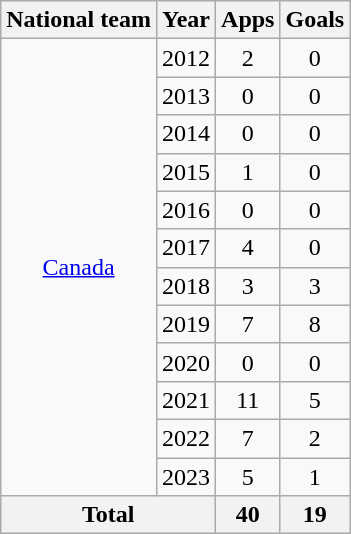<table class="wikitable" style="text-align:center">
<tr>
<th>National team</th>
<th>Year</th>
<th>Apps</th>
<th>Goals</th>
</tr>
<tr>
<td rowspan="12"><a href='#'>Canada</a></td>
<td>2012</td>
<td>2</td>
<td>0</td>
</tr>
<tr>
<td>2013</td>
<td>0</td>
<td>0</td>
</tr>
<tr>
<td>2014</td>
<td>0</td>
<td>0</td>
</tr>
<tr>
<td>2015</td>
<td>1</td>
<td>0</td>
</tr>
<tr>
<td>2016</td>
<td>0</td>
<td>0</td>
</tr>
<tr>
<td>2017</td>
<td>4</td>
<td>0</td>
</tr>
<tr>
<td>2018</td>
<td>3</td>
<td>3</td>
</tr>
<tr>
<td>2019</td>
<td>7</td>
<td>8</td>
</tr>
<tr>
<td>2020</td>
<td>0</td>
<td>0</td>
</tr>
<tr>
<td>2021</td>
<td>11</td>
<td>5</td>
</tr>
<tr>
<td>2022</td>
<td>7</td>
<td>2</td>
</tr>
<tr>
<td>2023</td>
<td>5</td>
<td>1</td>
</tr>
<tr>
<th colspan="2">Total</th>
<th>40</th>
<th>19</th>
</tr>
</table>
